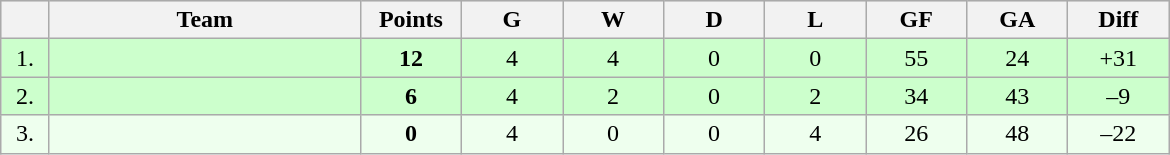<table class=wikitable style="text-align:center">
<tr bgcolor="#DCDCDC">
<th width="25"></th>
<th width="200">Team</th>
<th width="60">Points</th>
<th width="60">G</th>
<th width="60">W</th>
<th width="60">D</th>
<th width="60">L</th>
<th width="60">GF</th>
<th width="60">GA</th>
<th width="60">Diff</th>
</tr>
<tr bgcolor=#CCFFCC>
<td>1.</td>
<td align=left></td>
<td><strong>12</strong></td>
<td>4</td>
<td>4</td>
<td>0</td>
<td>0</td>
<td>55</td>
<td>24</td>
<td>+31</td>
</tr>
<tr bgcolor=#CCFFCC>
<td>2.</td>
<td align=left></td>
<td><strong>6</strong></td>
<td>4</td>
<td>2</td>
<td>0</td>
<td>2</td>
<td>34</td>
<td>43</td>
<td>–9</td>
</tr>
<tr bgcolor=#EEFFEE>
<td>3.</td>
<td align=left></td>
<td><strong>0</strong></td>
<td>4</td>
<td>0</td>
<td>0</td>
<td>4</td>
<td>26</td>
<td>48</td>
<td>–22</td>
</tr>
</table>
